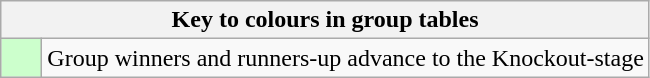<table class="wikitable" style="text-align: center;">
<tr>
<th colspan=2>Key to colours in group tables</th>
</tr>
<tr>
<td bgcolor=#ccffcc style="width: 20px;"></td>
<td align=left>Group winners and runners-up advance to the Knockout-stage</td>
</tr>
</table>
